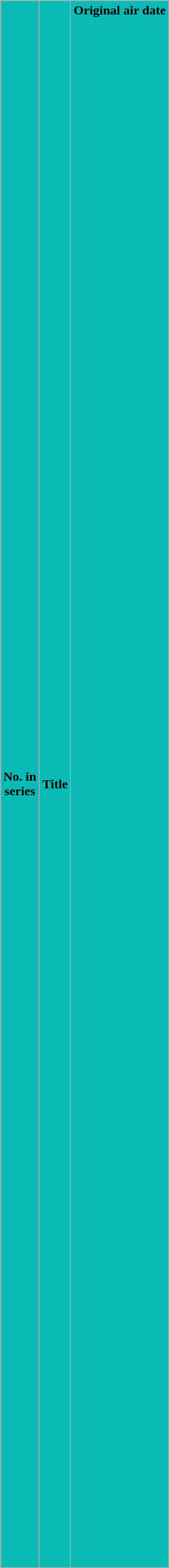<table class="wikitable plainrowheaders">
<tr>
<th scope="col" style="background:#0abab5; color:#000;">No. in<br>series</th>
<th scope="col" style="background:#0abab5; color:#000;">Title</th>
<th scope="col" style="background:#0abab5; color:#000;">Original air date<br><br><br><br><br><br><br><br><br><br><br><br><br><br><br><br><br><br><br><br><br><br><br><br><br><br><br><br><br><br><br><br><br><br><br><br><br><br><br><br><br><br><br><br><br><br><br><br><br><br><br><br><br><br><br><br><br><br><br><br><br><br><br><br><br><br><br><br><br><br><br><br><br><br><br><br><br><br><br><br><br><br><br><br><br><br><br><br><br><br><br><br><br><br><br><br><br><br><br><br><br><br><br><br><br><br><br><br></th>
</tr>
</table>
